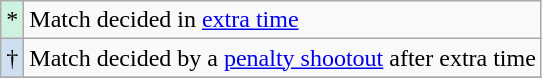<table class="wikitable">
<tr>
<td bgcolor=#CEF2E0>*</td>
<td>Match decided in <a href='#'>extra time</a></td>
</tr>
<tr>
<td bgcolor=#cedff2>†</td>
<td>Match decided by a <a href='#'>penalty shootout</a> after extra time</td>
</tr>
<tr>
</tr>
</table>
